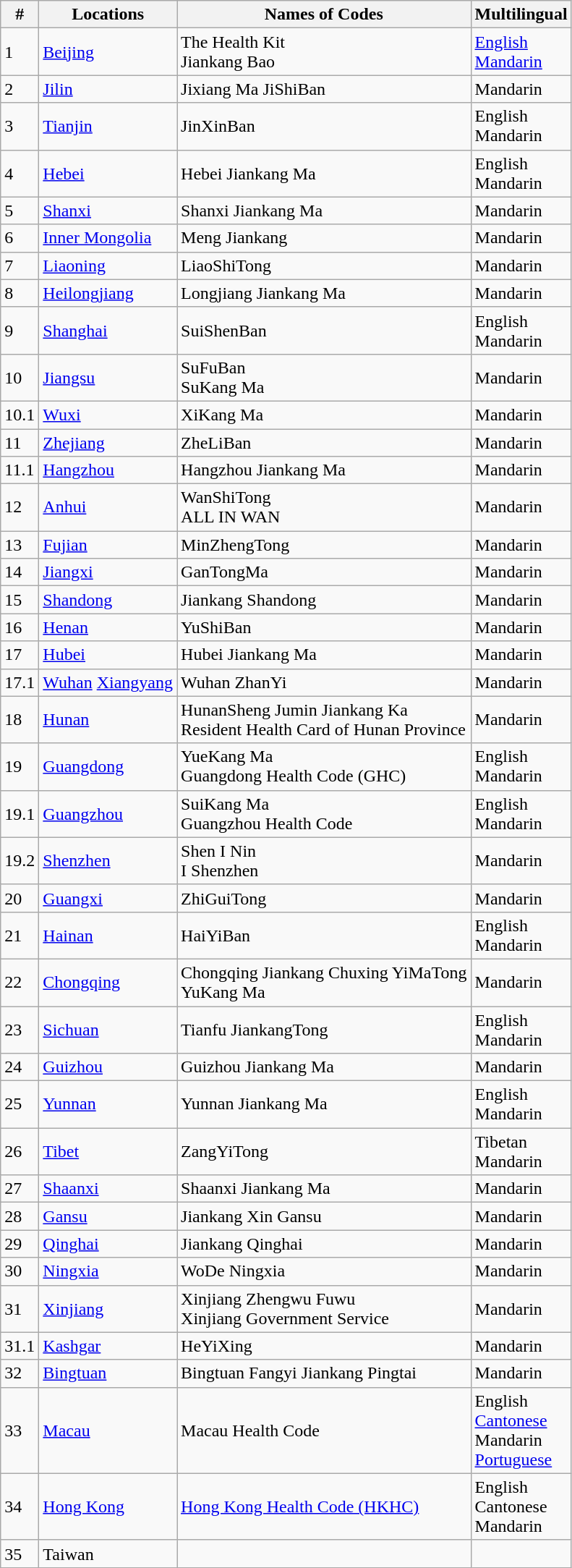<table class="wikitable">
<tr>
<th>#</th>
<th>Locations</th>
<th>Names of Codes</th>
<th>Multilingual</th>
</tr>
<tr>
<td>1</td>
<td><a href='#'>Beijing</a></td>
<td>The Health Kit<br>Jiankang Bao</td>
<td><a href='#'>English</a><br><a href='#'>Mandarin</a></td>
</tr>
<tr>
<td>2</td>
<td><a href='#'>Jilin</a></td>
<td>Jixiang Ma JiShiBan</td>
<td>Mandarin</td>
</tr>
<tr>
<td>3</td>
<td><a href='#'>Tianjin</a></td>
<td>JinXinBan</td>
<td>English<br>Mandarin</td>
</tr>
<tr>
<td>4</td>
<td><a href='#'>Hebei</a></td>
<td>Hebei Jiankang Ma</td>
<td>English<br>Mandarin</td>
</tr>
<tr>
<td>5</td>
<td><a href='#'>Shanxi</a></td>
<td>Shanxi Jiankang Ma</td>
<td>Mandarin</td>
</tr>
<tr>
<td>6</td>
<td><a href='#'>Inner Mongolia</a></td>
<td>Meng Jiankang</td>
<td>Mandarin</td>
</tr>
<tr>
<td>7</td>
<td><a href='#'>Liaoning</a></td>
<td>LiaoShiTong</td>
<td>Mandarin</td>
</tr>
<tr>
<td>8</td>
<td><a href='#'>Heilongjiang</a></td>
<td>Longjiang Jiankang Ma</td>
<td>Mandarin</td>
</tr>
<tr>
<td>9</td>
<td><a href='#'>Shanghai</a></td>
<td>SuiShenBan</td>
<td>English<br>Mandarin</td>
</tr>
<tr>
<td>10</td>
<td><a href='#'>Jiangsu</a></td>
<td>SuFuBan<br>SuKang Ma</td>
<td>Mandarin</td>
</tr>
<tr>
<td>10.1</td>
<td><a href='#'>Wuxi</a></td>
<td>XiKang Ma</td>
<td>Mandarin</td>
</tr>
<tr>
<td>11</td>
<td><a href='#'>Zhejiang</a></td>
<td>ZheLiBan</td>
<td>Mandarin</td>
</tr>
<tr>
<td>11.1</td>
<td><a href='#'>Hangzhou</a></td>
<td>Hangzhou Jiankang Ma</td>
<td>Mandarin</td>
</tr>
<tr>
<td>12</td>
<td><a href='#'>Anhui</a></td>
<td>WanShiTong<br>ALL IN WAN</td>
<td>Mandarin</td>
</tr>
<tr>
<td>13</td>
<td><a href='#'>Fujian</a></td>
<td>MinZhengTong</td>
<td>Mandarin</td>
</tr>
<tr>
<td>14</td>
<td><a href='#'>Jiangxi</a></td>
<td>GanTongMa</td>
<td>Mandarin</td>
</tr>
<tr>
<td>15</td>
<td><a href='#'>Shandong</a></td>
<td>Jiankang Shandong</td>
<td>Mandarin</td>
</tr>
<tr>
<td>16</td>
<td><a href='#'>Henan</a></td>
<td>YuShiBan</td>
<td>Mandarin</td>
</tr>
<tr>
<td>17</td>
<td><a href='#'>Hubei</a></td>
<td>Hubei Jiankang Ma</td>
<td>Mandarin</td>
</tr>
<tr>
<td>17.1</td>
<td><a href='#'>Wuhan</a> <a href='#'>Xiangyang</a></td>
<td>Wuhan ZhanYi</td>
<td>Mandarin</td>
</tr>
<tr>
<td>18</td>
<td><a href='#'>Hunan</a></td>
<td>HunanSheng Jumin Jiankang Ka<br>Resident Health Card of Hunan Province</td>
<td>Mandarin</td>
</tr>
<tr>
<td>19</td>
<td><a href='#'>Guangdong</a></td>
<td>YueKang Ma<br>Guangdong Health Code (GHC)</td>
<td>English<br>Mandarin</td>
</tr>
<tr>
<td>19.1</td>
<td><a href='#'>Guangzhou</a></td>
<td>SuiKang Ma<br>Guangzhou Health Code</td>
<td>English<br>Mandarin</td>
</tr>
<tr>
<td>19.2</td>
<td><a href='#'>Shenzhen</a></td>
<td>Shen I Nin<br>I Shenzhen</td>
<td>Mandarin</td>
</tr>
<tr>
<td>20</td>
<td><a href='#'>Guangxi</a></td>
<td>ZhiGuiTong</td>
<td>Mandarin</td>
</tr>
<tr>
<td>21</td>
<td><a href='#'>Hainan</a></td>
<td>HaiYiBan</td>
<td>English<br>Mandarin</td>
</tr>
<tr>
<td>22</td>
<td><a href='#'>Chongqing</a></td>
<td>Chongqing Jiankang Chuxing YiMaTong<br>YuKang Ma</td>
<td>Mandarin</td>
</tr>
<tr>
<td>23</td>
<td><a href='#'>Sichuan</a></td>
<td>Tianfu JiankangTong</td>
<td>English<br>Mandarin</td>
</tr>
<tr>
<td>24</td>
<td><a href='#'>Guizhou</a></td>
<td>Guizhou Jiankang Ma</td>
<td>Mandarin</td>
</tr>
<tr>
<td>25</td>
<td><a href='#'>Yunnan</a></td>
<td>Yunnan Jiankang Ma</td>
<td>English<br>Mandarin</td>
</tr>
<tr>
<td>26</td>
<td><a href='#'>Tibet</a></td>
<td>ZangYiTong</td>
<td>Tibetan<br>Mandarin</td>
</tr>
<tr>
<td>27</td>
<td><a href='#'>Shaanxi</a></td>
<td>Shaanxi Jiankang Ma</td>
<td>Mandarin</td>
</tr>
<tr>
<td>28</td>
<td><a href='#'>Gansu</a></td>
<td>Jiankang Xin Gansu</td>
<td>Mandarin</td>
</tr>
<tr>
<td>29</td>
<td><a href='#'>Qinghai</a></td>
<td>Jiankang Qinghai</td>
<td>Mandarin</td>
</tr>
<tr>
<td>30</td>
<td><a href='#'>Ningxia</a></td>
<td>WoDe Ningxia</td>
<td>Mandarin</td>
</tr>
<tr>
<td>31</td>
<td><a href='#'>Xinjiang</a></td>
<td>Xinjiang Zhengwu Fuwu<br>Xinjiang Government Service</td>
<td>Mandarin</td>
</tr>
<tr>
<td>31.1</td>
<td><a href='#'>Kashgar</a></td>
<td>HeYiXing</td>
<td>Mandarin</td>
</tr>
<tr>
<td>32</td>
<td><a href='#'>Bingtuan</a></td>
<td>Bingtuan Fangyi Jiankang Pingtai</td>
<td>Mandarin</td>
</tr>
<tr>
<td>33</td>
<td><a href='#'>Macau</a></td>
<td>Macau Health Code</td>
<td>English<br><a href='#'>Cantonese</a><br>Mandarin<br><a href='#'>Portuguese</a></td>
</tr>
<tr>
<td>34</td>
<td><a href='#'>Hong Kong</a></td>
<td><a href='#'>Hong Kong Health Code (HKHC)</a></td>
<td>English<br>Cantonese<br>Mandarin</td>
</tr>
<tr>
<td>35</td>
<td>Taiwan</td>
<td></td>
<td></td>
</tr>
</table>
